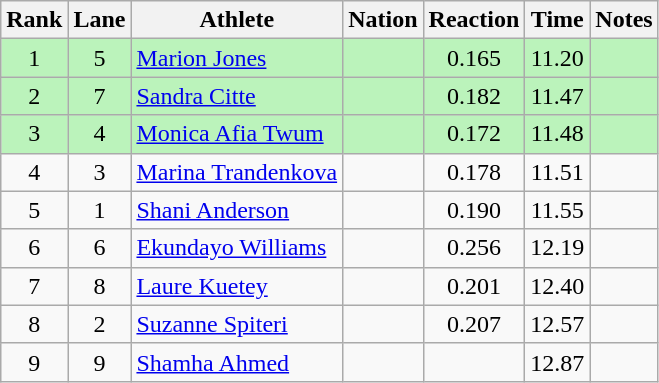<table class="wikitable sortable" style="text-align:center">
<tr>
<th>Rank</th>
<th>Lane</th>
<th>Athlete</th>
<th>Nation</th>
<th>Reaction</th>
<th>Time</th>
<th>Notes</th>
</tr>
<tr bgcolor = "bbf3bb">
<td align="center">1</td>
<td align="center">5</td>
<td align="left"><a href='#'>Marion Jones</a></td>
<td align="left"></td>
<td align="center">0.165</td>
<td align="center">11.20</td>
<td align="center"></td>
</tr>
<tr bgcolor = "bbf3bb">
<td align="center">2</td>
<td align="center">7</td>
<td align="left"><a href='#'>Sandra Citte</a></td>
<td align="left"></td>
<td align="center">0.182</td>
<td align="center">11.47</td>
<td align="center"></td>
</tr>
<tr bgcolor = "bbf3bb">
<td align="center">3</td>
<td align="center">4</td>
<td align="left"><a href='#'>Monica Afia Twum</a></td>
<td align="left"></td>
<td align="center">0.172</td>
<td align="center">11.48</td>
<td align="center"></td>
</tr>
<tr>
<td align="center">4</td>
<td align="center">3</td>
<td align="left"><a href='#'>Marina Trandenkova</a></td>
<td align="left"></td>
<td align="center">0.178</td>
<td align="center">11.51</td>
<td align="center"></td>
</tr>
<tr>
<td align="center">5</td>
<td align="center">1</td>
<td align="left"><a href='#'>Shani Anderson</a></td>
<td align="left"></td>
<td align="center">0.190</td>
<td align="center">11.55</td>
<td align="center"></td>
</tr>
<tr>
<td align="center">6</td>
<td align="center">6</td>
<td align="left"><a href='#'>Ekundayo Williams</a></td>
<td align="left"></td>
<td align="center">0.256</td>
<td align="center">12.19</td>
<td align="center"></td>
</tr>
<tr>
<td align="center">7</td>
<td align="center">8</td>
<td align="left"><a href='#'>Laure Kuetey</a></td>
<td align="left"></td>
<td align="center">0.201</td>
<td align="center">12.40</td>
<td align="center"></td>
</tr>
<tr>
<td align="center">8</td>
<td align="center">2</td>
<td align="left"><a href='#'>Suzanne Spiteri</a></td>
<td align="left"></td>
<td align="center">0.207</td>
<td align="center">12.57</td>
<td align="center"></td>
</tr>
<tr>
<td align="center">9</td>
<td align="center">9</td>
<td align="left"><a href='#'>Shamha Ahmed</a></td>
<td align="left"></td>
<td align="center"></td>
<td align="center">12.87</td>
<td align="center"></td>
</tr>
</table>
